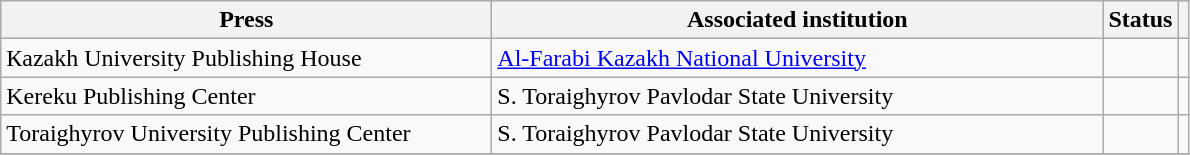<table class="wikitable sortable">
<tr>
<th style="width:20em">Press</th>
<th style="width:25em">Associated institution</th>
<th>Status</th>
<th></th>
</tr>
<tr>
<td>Кazakh University Publishing House</td>
<td><a href='#'>Al-Farabi Kazakh National University</a></td>
<td></td>
<td></td>
</tr>
<tr>
<td>Kereku Publishing Center</td>
<td>S. Toraighyrov Pavlodar State University</td>
<td></td>
<td></td>
</tr>
<tr>
<td>Toraighyrov University Publishing Center</td>
<td>S. Toraighyrov Pavlodar State University</td>
<td></td>
<td></td>
</tr>
<tr>
</tr>
</table>
